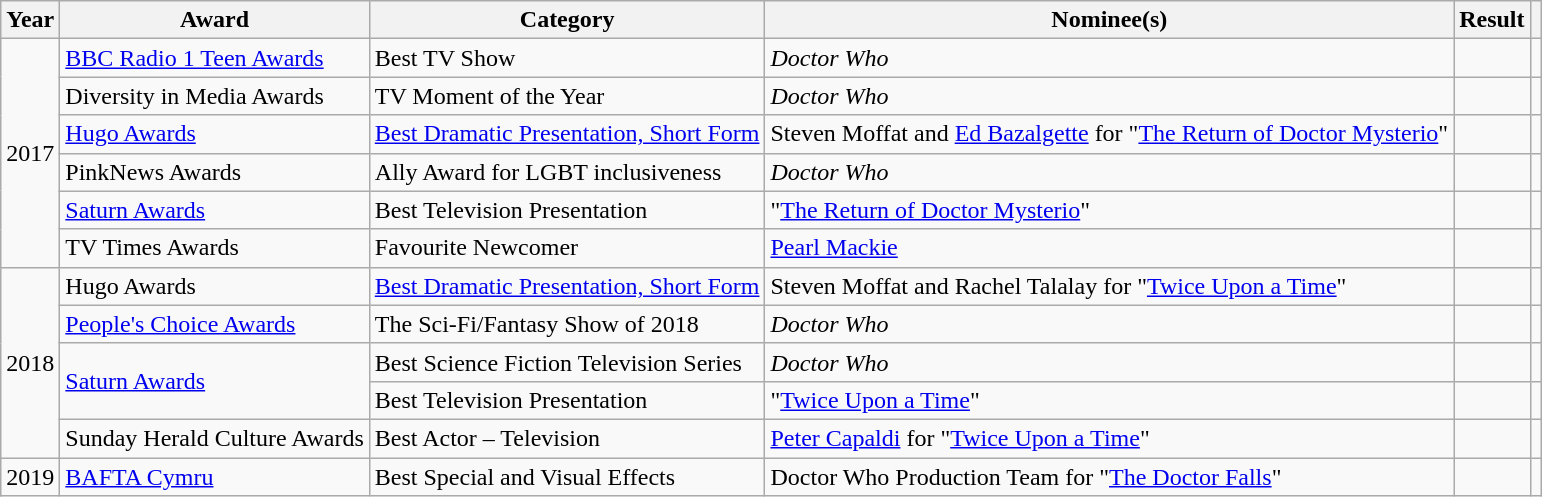<table class="wikitable sortable">
<tr>
<th>Year</th>
<th>Award</th>
<th>Category</th>
<th>Nominee(s)</th>
<th>Result</th>
<th class="unsortable"></th>
</tr>
<tr>
<td rowspan="6">2017</td>
<td><a href='#'>BBC Radio 1 Teen Awards</a></td>
<td>Best TV Show</td>
<td><em>Doctor Who</em></td>
<td></td>
<td></td>
</tr>
<tr>
<td>Diversity in Media Awards</td>
<td>TV Moment of the Year</td>
<td><em>Doctor Who</em></td>
<td></td>
<td></td>
</tr>
<tr>
<td><a href='#'>Hugo Awards</a></td>
<td><a href='#'>Best Dramatic Presentation, Short Form</a></td>
<td>Steven Moffat and <a href='#'>Ed Bazalgette</a> for "<a href='#'>The Return of Doctor Mysterio</a>"</td>
<td></td>
<td></td>
</tr>
<tr>
<td>PinkNews Awards</td>
<td>Ally Award for LGBT inclusiveness</td>
<td><em>Doctor Who</em></td>
<td></td>
<td></td>
</tr>
<tr>
<td><a href='#'>Saturn Awards</a></td>
<td>Best Television Presentation</td>
<td>"<a href='#'>The Return of Doctor Mysterio</a>"</td>
<td></td>
<td></td>
</tr>
<tr>
<td>TV Times Awards</td>
<td>Favourite Newcomer</td>
<td><a href='#'>Pearl Mackie</a></td>
<td></td>
<td></td>
</tr>
<tr>
<td rowspan="5">2018</td>
<td>Hugo Awards</td>
<td><a href='#'>Best Dramatic Presentation, Short Form</a></td>
<td>Steven Moffat and Rachel Talalay for "<a href='#'>Twice Upon a Time</a>"</td>
<td></td>
<td></td>
</tr>
<tr>
<td><a href='#'>People's Choice Awards</a></td>
<td>The Sci-Fi/Fantasy Show of 2018</td>
<td><em>Doctor Who</em></td>
<td></td>
<td></td>
</tr>
<tr>
<td rowspan="2"><a href='#'>Saturn Awards</a></td>
<td>Best Science Fiction Television Series</td>
<td><em>Doctor Who</em></td>
<td></td>
<td></td>
</tr>
<tr>
<td>Best Television Presentation</td>
<td>"<a href='#'>Twice Upon a Time</a>"</td>
<td></td>
<td></td>
</tr>
<tr>
<td>Sunday Herald Culture Awards</td>
<td>Best Actor – Television</td>
<td><a href='#'>Peter Capaldi</a> for "<a href='#'>Twice Upon a Time</a>"</td>
<td></td>
<td></td>
</tr>
<tr>
<td>2019</td>
<td><a href='#'>BAFTA Cymru</a></td>
<td>Best Special and Visual Effects</td>
<td>Doctor Who Production Team for "<a href='#'>The Doctor Falls</a>"</td>
<td></td>
<td></td>
</tr>
</table>
